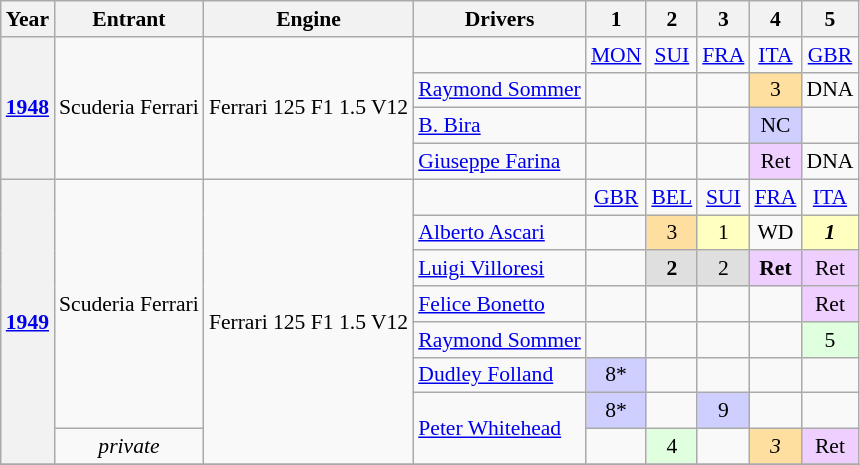<table class="wikitable" style="text-align:center; font-size:90%">
<tr>
<th>Year</th>
<th>Entrant</th>
<th>Engine</th>
<th>Drivers</th>
<th>1</th>
<th>2</th>
<th>3</th>
<th>4</th>
<th>5</th>
</tr>
<tr>
<th rowspan="4"><a href='#'>1948</a></th>
<td rowspan="4">Scuderia Ferrari</td>
<td rowspan="4">Ferrari 125 F1 1.5 V12</td>
<td></td>
<td><a href='#'>MON</a></td>
<td><a href='#'>SUI</a></td>
<td><a href='#'>FRA</a></td>
<td><a href='#'>ITA</a></td>
<td><a href='#'>GBR</a></td>
</tr>
<tr>
<td align="left"> <a href='#'>Raymond Sommer</a></td>
<td></td>
<td></td>
<td></td>
<td style="background:#FFDF9F;">3</td>
<td>DNA</td>
</tr>
<tr>
<td align="left"> <a href='#'>B. Bira</a></td>
<td></td>
<td></td>
<td></td>
<td style="background:#CFCFFF;">NC</td>
<td></td>
</tr>
<tr>
<td align="left"> <a href='#'>Giuseppe Farina</a></td>
<td></td>
<td></td>
<td></td>
<td style="background:#EFCFFF;">Ret</td>
<td>DNA</td>
</tr>
<tr>
<th rowspan="8"><a href='#'>1949</a></th>
<td rowspan="7">Scuderia Ferrari</td>
<td rowspan="8">Ferrari 125 F1 1.5 V12</td>
<td></td>
<td><a href='#'>GBR</a></td>
<td><a href='#'>BEL</a></td>
<td><a href='#'>SUI</a></td>
<td><a href='#'>FRA</a></td>
<td><a href='#'>ITA</a></td>
</tr>
<tr>
<td align="left"> <a href='#'>Alberto Ascari</a></td>
<td></td>
<td style="background:#FFDF9F;">3</td>
<td style="background:#FFFFBF;">1</td>
<td>WD</td>
<td style="background:#FFFFBF;"><strong><em>1</em></strong></td>
</tr>
<tr>
<td align="left"> <a href='#'>Luigi Villoresi</a></td>
<td></td>
<td style="background:#DFDFDF;"><strong>2</strong></td>
<td style="background:#DFDFDF;">2</td>
<td style="background:#EFCFFF;"><strong>Ret</strong></td>
<td style="background:#EFCFFF;">Ret</td>
</tr>
<tr>
<td align="left"> <a href='#'>Felice Bonetto</a></td>
<td></td>
<td></td>
<td></td>
<td></td>
<td style="background:#EFCFFF;">Ret</td>
</tr>
<tr>
<td align="left"> <a href='#'>Raymond Sommer</a></td>
<td></td>
<td></td>
<td></td>
<td></td>
<td style="background:#DFFFDF;">5</td>
</tr>
<tr>
<td align="left"> <a href='#'>Dudley Folland</a></td>
<td style="background:#CFCFFF;">8*</td>
<td></td>
<td></td>
<td></td>
<td></td>
</tr>
<tr>
<td rowspan="2" align="left"> <a href='#'>Peter Whitehead</a></td>
<td style="background:#CFCFFF;">8*</td>
<td></td>
<td style="background:#CFCFFF;">9</td>
<td></td>
<td></td>
</tr>
<tr>
<td><em>private</em></td>
<td></td>
<td style="background:#DFFFDF;">4</td>
<td></td>
<td style="background:#FFDF9F;"><em>3</em></td>
<td style="background:#EFCFFF;">Ret</td>
</tr>
<tr>
</tr>
</table>
